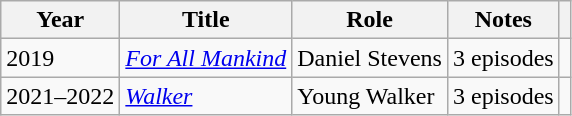<table class="wikitable">
<tr>
<th>Year</th>
<th>Title</th>
<th>Role</th>
<th>Notes</th>
<th></th>
</tr>
<tr>
<td>2019</td>
<td><a href='#'><em>For All Mankind</em></a></td>
<td>Daniel Stevens</td>
<td>3 episodes</td>
<td style="text-align: center;"></td>
</tr>
<tr>
<td>2021–2022</td>
<td><a href='#'><em>Walker</em></a></td>
<td>Young Walker</td>
<td>3 episodes</td>
<td style="text-align: center;"></td>
</tr>
</table>
